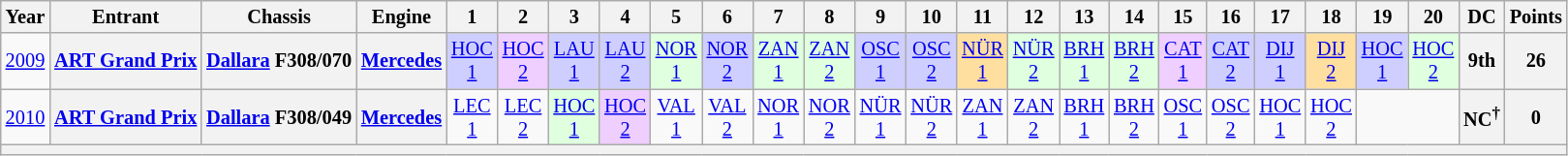<table class="wikitable" style="text-align:center; font-size:85%">
<tr>
<th>Year</th>
<th>Entrant</th>
<th>Chassis</th>
<th>Engine</th>
<th>1</th>
<th>2</th>
<th>3</th>
<th>4</th>
<th>5</th>
<th>6</th>
<th>7</th>
<th>8</th>
<th>9</th>
<th>10</th>
<th>11</th>
<th>12</th>
<th>13</th>
<th>14</th>
<th>15</th>
<th>16</th>
<th>17</th>
<th>18</th>
<th>19</th>
<th>20</th>
<th>DC</th>
<th>Points</th>
</tr>
<tr>
<td><a href='#'>2009</a></td>
<th nowrap><a href='#'>ART Grand Prix</a></th>
<th nowrap><a href='#'>Dallara</a> F308/070</th>
<th nowrap><a href='#'>Mercedes</a></th>
<td style="background:#CFCFFF;"><a href='#'>HOC<br>1</a><br></td>
<td style="background:#EFCFFF;"><a href='#'>HOC<br>2</a><br></td>
<td style="background:#CFCFFF;"><a href='#'>LAU<br>1</a><br></td>
<td style="background:#CFCFFF;"><a href='#'>LAU<br>2</a><br></td>
<td style="background:#DFFFDF;"><a href='#'>NOR<br>1</a><br></td>
<td style="background:#CFCFFF;"><a href='#'>NOR<br>2</a><br></td>
<td style="background:#DFFFDF;"><a href='#'>ZAN<br>1</a><br></td>
<td style="background:#DFFFDF;"><a href='#'>ZAN<br>2</a><br></td>
<td style="background:#CFCFFF;"><a href='#'>OSC<br>1</a><br></td>
<td style="background:#CFCFFF;"><a href='#'>OSC<br>2</a><br></td>
<td style="background:#FFDF9F;"><a href='#'>NÜR<br>1</a><br></td>
<td style="background:#DFFFDF;"><a href='#'>NÜR<br>2</a><br></td>
<td style="background:#DFFFDF;"><a href='#'>BRH<br>1</a><br></td>
<td style="background:#DFFFDF;"><a href='#'>BRH<br>2</a><br></td>
<td style="background:#EFCFFF;"><a href='#'>CAT<br>1</a><br></td>
<td style="background:#CFCFFF;"><a href='#'>CAT<br>2</a><br></td>
<td style="background:#CFCFFF;"><a href='#'>DIJ<br>1</a><br></td>
<td style="background:#FFDF9F;"><a href='#'>DIJ<br>2</a><br></td>
<td style="background:#CFCFFF;"><a href='#'>HOC<br>1</a><br></td>
<td style="background:#DFFFDF;"><a href='#'>HOC<br>2</a><br></td>
<th>9th</th>
<th>26</th>
</tr>
<tr>
<td><a href='#'>2010</a></td>
<th nowrap><a href='#'>ART Grand Prix</a></th>
<th nowrap><a href='#'>Dallara</a> F308/049</th>
<th nowrap><a href='#'>Mercedes</a></th>
<td><a href='#'>LEC<br>1</a></td>
<td><a href='#'>LEC<br>2</a></td>
<td style="background:#DFFFDF;"><a href='#'>HOC<br>1</a><br></td>
<td style="background:#EFCFFF;"><a href='#'>HOC<br>2</a><br></td>
<td><a href='#'>VAL<br>1</a></td>
<td><a href='#'>VAL<br>2</a></td>
<td><a href='#'>NOR<br>1</a></td>
<td><a href='#'>NOR<br>2</a></td>
<td><a href='#'>NÜR<br>1</a></td>
<td><a href='#'>NÜR<br>2</a></td>
<td><a href='#'>ZAN<br>1</a></td>
<td><a href='#'>ZAN<br>2</a></td>
<td><a href='#'>BRH<br>1</a></td>
<td><a href='#'>BRH<br>2</a></td>
<td><a href='#'>OSC<br>1</a></td>
<td><a href='#'>OSC<br>2</a></td>
<td><a href='#'>HOC<br>1</a></td>
<td><a href='#'>HOC<br>2</a></td>
<td colspan=2></td>
<th>NC<sup>†</sup></th>
<th>0</th>
</tr>
<tr>
<th colspan="26"></th>
</tr>
</table>
